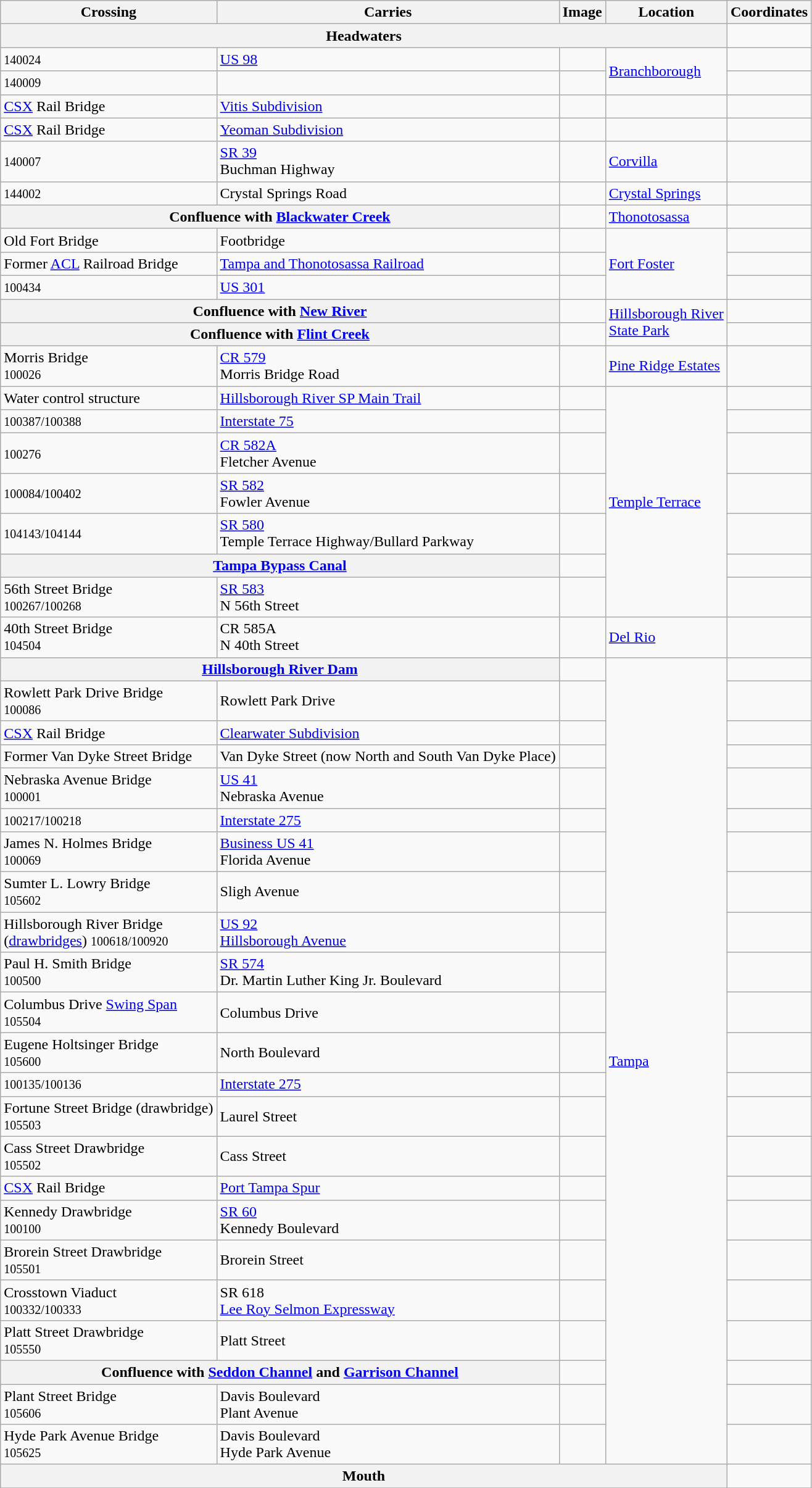<table class=wikitable>
<tr>
<th>Crossing</th>
<th>Carries</th>
<th>Image</th>
<th>Location</th>
<th>Coordinates</th>
</tr>
<tr>
<th colspan=4>Headwaters</th>
<td></td>
</tr>
<tr>
<td><small>140024</small></td>
<td> <a href='#'>US 98</a></td>
<td></td>
<td rowspan=2><a href='#'>Branchborough</a></td>
<td></td>
</tr>
<tr>
<td><small>140009</small></td>
<td></td>
<td></td>
<td></td>
</tr>
<tr>
<td><a href='#'>CSX</a> Rail Bridge</td>
<td> <a href='#'>Vitis Subdivision</a></td>
<td></td>
<td></td>
<td></td>
</tr>
<tr>
<td><a href='#'>CSX</a> Rail Bridge</td>
<td> <a href='#'>Yeoman Subdivision</a></td>
<td></td>
<td></td>
<td></td>
</tr>
<tr>
<td><small>140007</small></td>
<td> <a href='#'>SR 39</a><br>Buchman Highway</td>
<td></td>
<td><a href='#'>Corvilla</a></td>
<td></td>
</tr>
<tr>
<td><small>144002</small></td>
<td>Crystal Springs Road</td>
<td></td>
<td><a href='#'>Crystal Springs</a></td>
<td></td>
</tr>
<tr>
<th colspan=2>Confluence with <a href='#'>Blackwater Creek</a></th>
<td></td>
<td><a href='#'>Thonotosassa</a></td>
<td></td>
</tr>
<tr>
<td>Old Fort Bridge</td>
<td>Footbridge</td>
<td></td>
<td rowspan=3><a href='#'>Fort Foster</a></td>
<td></td>
</tr>
<tr>
<td>Former <a href='#'>ACL</a> Railroad Bridge</td>
<td><a href='#'>Tampa and Thonotosassa Railroad</a></td>
<td></td>
<td></td>
</tr>
<tr>
<td><small>100434</small></td>
<td> <a href='#'>US 301</a></td>
<td></td>
<td></td>
</tr>
<tr>
<th colspan=2>Confluence with <a href='#'>New River</a></th>
<td></td>
<td rowspan=2><a href='#'>Hillsborough River<br>State Park</a></td>
<td></td>
</tr>
<tr>
<th colspan=2>Confluence with <a href='#'>Flint Creek</a></th>
<td></td>
<td></td>
</tr>
<tr>
<td>Morris Bridge<br><small>100026</small></td>
<td> <a href='#'>CR 579</a><br>Morris Bridge Road</td>
<td></td>
<td><a href='#'>Pine Ridge Estates</a></td>
<td></td>
</tr>
<tr>
<td>Water control structure</td>
<td><a href='#'>Hillsborough River SP Main Trail</a></td>
<td></td>
<td rowspan=7><a href='#'>Temple Terrace</a></td>
<td></td>
</tr>
<tr>
<td><small>100387/100388</small></td>
<td> <a href='#'>Interstate 75</a></td>
<td></td>
<td></td>
</tr>
<tr>
<td><small>100276</small></td>
<td> <a href='#'>CR 582A</a><br>Fletcher Avenue</td>
<td></td>
<td></td>
</tr>
<tr>
<td><small>100084/100402</small></td>
<td> <a href='#'>SR 582</a><br>Fowler Avenue</td>
<td></td>
<td></td>
</tr>
<tr>
<td><small>104143/104144</small></td>
<td> <a href='#'>SR 580</a><br>Temple Terrace Highway/Bullard Parkway</td>
<td></td>
<td></td>
</tr>
<tr>
<th colspan=2><a href='#'>Tampa Bypass Canal</a></th>
<td></td>
<td></td>
</tr>
<tr>
<td>56th Street Bridge<br><small>100267/100268</small></td>
<td> <a href='#'>SR 583</a><br>N 56th Street</td>
<td></td>
<td></td>
</tr>
<tr>
<td>40th Street Bridge<br><small>104504</small></td>
<td> CR 585A<br>N 40th Street</td>
<td></td>
<td><a href='#'>Del Rio</a></td>
<td></td>
</tr>
<tr>
<th colspan=2><a href='#'>Hillsborough River Dam</a></th>
<td></td>
<td rowspan=23><a href='#'>Tampa</a></td>
<td></td>
</tr>
<tr>
<td>Rowlett Park Drive Bridge<br><small>100086</small></td>
<td>Rowlett Park Drive</td>
<td></td>
<td></td>
</tr>
<tr>
<td><a href='#'>CSX</a> Rail Bridge</td>
<td> <a href='#'>Clearwater Subdivision</a></td>
<td></td>
<td></td>
</tr>
<tr>
<td>Former Van Dyke Street Bridge</td>
<td>Van Dyke Street (now North and South Van Dyke Place)</td>
<td></td>
<td></td>
</tr>
<tr>
<td>Nebraska Avenue Bridge<br><small>100001</small></td>
<td> <a href='#'>US 41</a><br>Nebraska Avenue</td>
<td></td>
<td></td>
</tr>
<tr>
<td><small>100217/100218</small></td>
<td> <a href='#'>Interstate 275</a></td>
<td></td>
<td></td>
</tr>
<tr>
<td>James N. Holmes Bridge<br><small>100069</small></td>
<td> <a href='#'>Business US 41</a><br>  Florida Avenue</td>
<td></td>
<td></td>
</tr>
<tr>
<td>Sumter L. Lowry Bridge<br><small>105602</small></td>
<td>Sligh Avenue</td>
<td></td>
<td></td>
</tr>
<tr>
<td>Hillsborough River Bridge<br>(<a href='#'>drawbridges</a>) <small>100618/100920</small></td>
<td> <a href='#'>US 92</a><br><a href='#'>Hillsborough Avenue</a></td>
<td></td>
<td></td>
</tr>
<tr>
<td>Paul H. Smith Bridge<br><small>100500</small></td>
<td> <a href='#'>SR 574</a><br>Dr. Martin Luther King Jr. Boulevard</td>
<td></td>
<td></td>
</tr>
<tr>
<td>Columbus Drive <a href='#'>Swing Span</a><br><small>105504</small></td>
<td>Columbus Drive</td>
<td></td>
<td></td>
</tr>
<tr>
<td>Eugene Holtsinger Bridge<br><small>105600</small></td>
<td>North Boulevard</td>
<td></td>
<td></td>
</tr>
<tr>
<td><small>100135/100136</small></td>
<td> <a href='#'>Interstate 275</a></td>
<td></td>
<td></td>
</tr>
<tr>
<td>Fortune Street Bridge (drawbridge)<br><small>105503</small></td>
<td>Laurel Street</td>
<td></td>
<td></td>
</tr>
<tr>
<td>Cass Street Drawbridge<br><small>105502</small></td>
<td>Cass Street</td>
<td></td>
<td></td>
</tr>
<tr>
<td><a href='#'>CSX</a> Rail Bridge</td>
<td> <a href='#'>Port Tampa Spur</a></td>
<td></td>
<td></td>
</tr>
<tr>
<td>Kennedy Drawbridge<br><small>100100</small></td>
<td> <a href='#'>SR 60</a><br>Kennedy Boulevard</td>
<td></td>
<td></td>
</tr>
<tr>
<td>Brorein Street Drawbridge<br><small>105501</small></td>
<td>Brorein Street</td>
<td></td>
<td></td>
</tr>
<tr>
<td>Crosstown Viaduct<br><small>100332/100333</small></td>
<td> SR 618<br><a href='#'>Lee Roy Selmon Expressway</a></td>
<td></td>
<td></td>
</tr>
<tr>
<td>Platt Street Drawbridge<br><small>105550</small></td>
<td>Platt Street</td>
<td></td>
<td></td>
</tr>
<tr>
<th colspan=2>Confluence with <a href='#'>Seddon Channel</a> and <a href='#'>Garrison Channel</a></th>
<td></td>
<td></td>
</tr>
<tr>
<td>Plant Street Bridge<br><small>105606</small></td>
<td>Davis Boulevard<br>Plant Avenue</td>
<td></td>
<td></td>
</tr>
<tr>
<td>Hyde Park Avenue Bridge<br><small>105625</small></td>
<td>Davis Boulevard<br>Hyde Park Avenue</td>
<td></td>
<td></td>
</tr>
<tr>
<th colspan=4>Mouth</th>
<td></td>
</tr>
<tr>
</tr>
</table>
